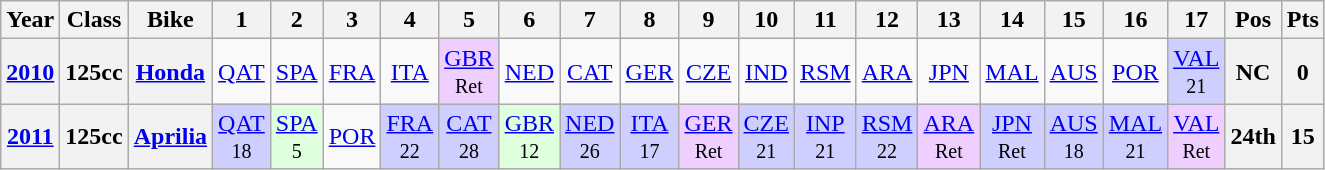<table class="wikitable" style="text-align:center">
<tr>
<th>Year</th>
<th>Class</th>
<th>Bike</th>
<th>1</th>
<th>2</th>
<th>3</th>
<th>4</th>
<th>5</th>
<th>6</th>
<th>7</th>
<th>8</th>
<th>9</th>
<th>10</th>
<th>11</th>
<th>12</th>
<th>13</th>
<th>14</th>
<th>15</th>
<th>16</th>
<th>17</th>
<th>Pos</th>
<th>Pts</th>
</tr>
<tr>
<th align="left"><a href='#'>2010</a></th>
<th align="left">125cc</th>
<th align="left"><a href='#'>Honda</a></th>
<td><a href='#'>QAT</a></td>
<td><a href='#'>SPA</a></td>
<td><a href='#'>FRA</a></td>
<td><a href='#'>ITA</a></td>
<td style="background:#EFCFFF;"><a href='#'>GBR</a><br><small>Ret</small></td>
<td><a href='#'>NED</a></td>
<td><a href='#'>CAT</a></td>
<td><a href='#'>GER</a></td>
<td><a href='#'>CZE</a></td>
<td><a href='#'>IND</a></td>
<td><a href='#'>RSM</a></td>
<td><a href='#'>ARA</a></td>
<td><a href='#'>JPN</a></td>
<td><a href='#'>MAL</a></td>
<td><a href='#'>AUS</a></td>
<td><a href='#'>POR</a></td>
<td style="background:#cfcfff;"><a href='#'>VAL</a><br><small>21</small></td>
<th>NC</th>
<th>0</th>
</tr>
<tr>
<th align="left"><a href='#'>2011</a></th>
<th align="left">125cc</th>
<th align="left"><a href='#'>Aprilia</a></th>
<td style="background:#cfcfff;"><a href='#'>QAT</a><br><small>18</small></td>
<td style="background:#dfffdf;"><a href='#'>SPA</a><br><small>5</small></td>
<td><a href='#'>POR</a></td>
<td style="background:#cfcfff;"><a href='#'>FRA</a><br><small>22</small></td>
<td style="background:#cfcfff;"><a href='#'>CAT</a><br><small>28</small></td>
<td style="background:#dfffdf;"><a href='#'>GBR</a><br><small>12</small></td>
<td style="background:#cfcfff;"><a href='#'>NED</a><br><small>26</small></td>
<td style="background:#cfcfff;"><a href='#'>ITA</a><br><small>17</small></td>
<td style="background:#EFCFFF;"><a href='#'>GER</a><br><small>Ret</small></td>
<td style="background:#cfcfff;"><a href='#'>CZE</a><br><small>21</small></td>
<td style="background:#cfcfff;"><a href='#'>INP</a><br><small>21</small></td>
<td style="background:#cfcfff;"><a href='#'>RSM</a><br><small>22</small></td>
<td style="background:#EFCFFF;"><a href='#'>ARA</a><br><small>Ret</small></td>
<td style="background:#cfcfff;"><a href='#'>JPN</a><br><small>Ret</small></td>
<td style="background:#cfcfff;"><a href='#'>AUS</a><br><small>18</small></td>
<td style="background:#cfcfff;"><a href='#'>MAL</a><br><small>21</small></td>
<td style="background:#EFCFFF;"><a href='#'>VAL</a><br><small>Ret</small></td>
<th>24th</th>
<th>15</th>
</tr>
</table>
